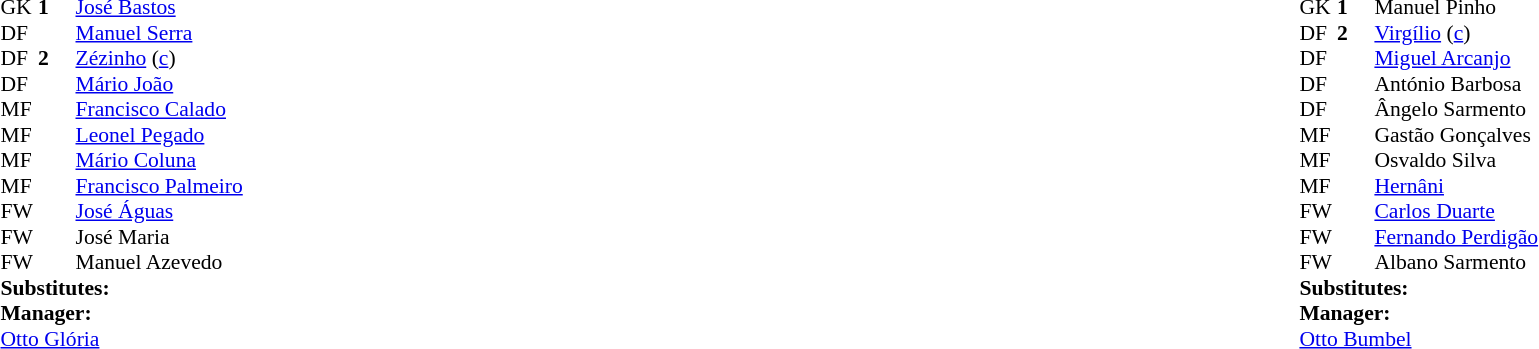<table width="100%">
<tr>
<td valign="top" width="50%"><br><table style="font-size: 90%" cellspacing="0" cellpadding="0">
<tr>
<td colspan="4"></td>
</tr>
<tr>
<th width=25></th>
<th width=25></th>
</tr>
<tr>
<td>GK</td>
<td><strong>1</strong></td>
<td> <a href='#'>José Bastos</a></td>
</tr>
<tr>
<td>DF</td>
<td></td>
<td> <a href='#'>Manuel Serra</a></td>
</tr>
<tr>
<td>DF</td>
<td><strong>2</strong></td>
<td> <a href='#'>Zézinho</a> (<a href='#'>c</a>)</td>
</tr>
<tr>
<td>DF</td>
<td></td>
<td> <a href='#'>Mário João</a></td>
</tr>
<tr>
<td>MF</td>
<td></td>
<td> <a href='#'>Francisco Calado</a></td>
</tr>
<tr>
<td>MF</td>
<td></td>
<td> <a href='#'>Leonel Pegado</a></td>
</tr>
<tr>
<td>MF</td>
<td></td>
<td> <a href='#'>Mário Coluna</a></td>
</tr>
<tr>
<td>MF</td>
<td></td>
<td> <a href='#'>Francisco Palmeiro</a></td>
</tr>
<tr>
<td>FW</td>
<td></td>
<td> <a href='#'>José Águas</a></td>
</tr>
<tr>
<td>FW</td>
<td></td>
<td> José Maria</td>
</tr>
<tr>
<td>FW</td>
<td></td>
<td> Manuel Azevedo</td>
</tr>
<tr>
<td colspan=3><strong>Substitutes:</strong></td>
</tr>
<tr>
<td colspan=3><strong>Manager:</strong></td>
</tr>
<tr>
<td colspan=4> <a href='#'>Otto Glória</a></td>
</tr>
</table>
</td>
<td valign="top"></td>
<td valign="top" width="50%"><br><table style="font-size: 90%" cellspacing="0" cellpadding="0" align=center>
<tr>
<td colspan="4"></td>
</tr>
<tr>
<th width=25></th>
<th width=25></th>
</tr>
<tr>
<td>GK</td>
<td><strong>1</strong></td>
<td> Manuel Pinho</td>
</tr>
<tr>
<td>DF</td>
<td><strong>2</strong></td>
<td> <a href='#'>Virgílio</a> (<a href='#'>c</a>)</td>
</tr>
<tr>
<td>DF</td>
<td></td>
<td> <a href='#'>Miguel Arcanjo</a></td>
</tr>
<tr>
<td>DF</td>
<td></td>
<td> António Barbosa</td>
</tr>
<tr>
<td>DF</td>
<td></td>
<td> Ângelo Sarmento</td>
</tr>
<tr>
<td>MF</td>
<td></td>
<td> Gastão Gonçalves</td>
</tr>
<tr>
<td>MF</td>
<td></td>
<td> Osvaldo Silva</td>
</tr>
<tr>
<td>MF</td>
<td></td>
<td> <a href='#'>Hernâni</a></td>
</tr>
<tr>
<td>FW</td>
<td></td>
<td> <a href='#'>Carlos Duarte</a></td>
</tr>
<tr>
<td>FW</td>
<td></td>
<td> <a href='#'>Fernando Perdigão</a></td>
</tr>
<tr>
<td>FW</td>
<td></td>
<td> Albano Sarmento</td>
</tr>
<tr>
<td colspan=3><strong>Substitutes:</strong></td>
</tr>
<tr>
<td colspan=3><strong>Manager:</strong></td>
</tr>
<tr>
<td colspan=4> <a href='#'>Otto Bumbel</a></td>
</tr>
</table>
</td>
</tr>
</table>
